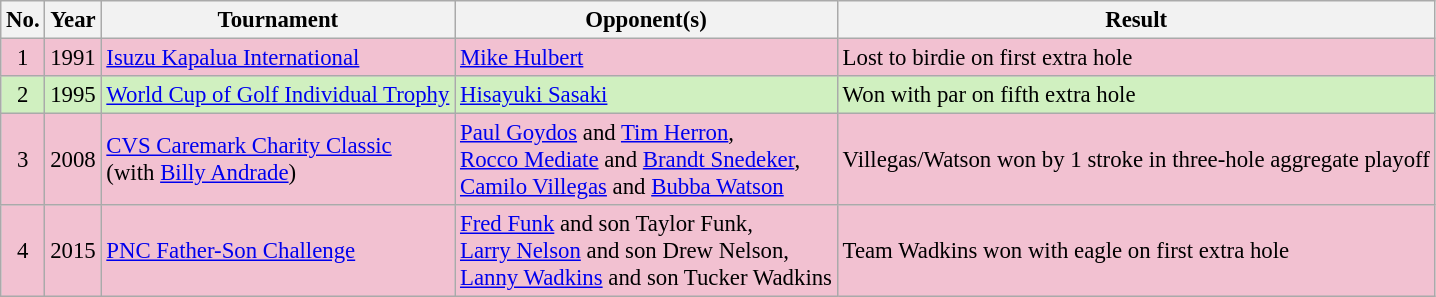<table class="wikitable" style="font-size:95%;">
<tr>
<th>No.</th>
<th>Year</th>
<th>Tournament</th>
<th>Opponent(s)</th>
<th>Result</th>
</tr>
<tr style="background:#F2C1D1;">
<td align=center>1</td>
<td>1991</td>
<td><a href='#'>Isuzu Kapalua International</a></td>
<td> <a href='#'>Mike Hulbert</a></td>
<td>Lost to birdie on first extra hole</td>
</tr>
<tr style="background:#D0F0C0;">
<td align=center>2</td>
<td>1995</td>
<td><a href='#'>World Cup of Golf Individual Trophy</a></td>
<td> <a href='#'>Hisayuki Sasaki</a></td>
<td>Won with par on fifth extra hole</td>
</tr>
<tr style="background:#F2C1D1;">
<td align=center>3</td>
<td>2008</td>
<td><a href='#'>CVS Caremark Charity Classic</a><br>(with  <a href='#'>Billy Andrade</a>)</td>
<td> <a href='#'>Paul Goydos</a> and  <a href='#'>Tim Herron</a>,<br> <a href='#'>Rocco Mediate</a> and  <a href='#'>Brandt Snedeker</a>,<br> <a href='#'>Camilo Villegas</a> and  <a href='#'>Bubba Watson</a></td>
<td>Villegas/Watson won by 1 stroke in three-hole aggregate playoff</td>
</tr>
<tr style="background:#F2C1D1;">
<td align=center>4</td>
<td>2015</td>
<td><a href='#'>PNC Father-Son Challenge</a></td>
<td> <a href='#'>Fred Funk</a> and son Taylor Funk,<br> <a href='#'>Larry Nelson</a> and son Drew Nelson,<br> <a href='#'>Lanny Wadkins</a> and son Tucker Wadkins</td>
<td>Team Wadkins won with eagle on first extra hole</td>
</tr>
</table>
